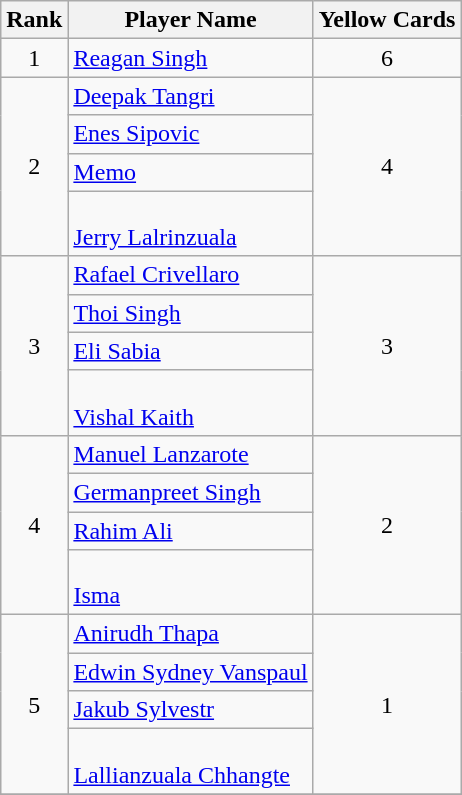<table class="wikitable" style="text-align: center;">
<tr>
<th>Rank</th>
<th>Player Name</th>
<th>Yellow Cards</th>
</tr>
<tr>
<td>1</td>
<td align="left"> <a href='#'>Reagan Singh</a></td>
<td>6</td>
</tr>
<tr>
<td rowspan="4">2</td>
<td align="left"><a href='#'>Deepak Tangri</a></td>
<td rowspan="4">4</td>
</tr>
<tr>
<td align="left"> <a href='#'>Enes Sipovic</a></td>
</tr>
<tr>
<td align="left"> <a href='#'>Memo</a></td>
</tr>
<tr>
<td align="left"><br> <a href='#'>Jerry Lalrinzuala</a></td>
</tr>
<tr>
<td rowspan="4">3</td>
<td align="left"><a href='#'>Rafael Crivellaro</a></td>
<td rowspan="4">3</td>
</tr>
<tr>
<td align="left"> <a href='#'>Thoi Singh</a></td>
</tr>
<tr>
<td align="left"> <a href='#'>Eli Sabia</a></td>
</tr>
<tr>
<td align="left"><br> <a href='#'>Vishal Kaith</a></td>
</tr>
<tr>
<td rowspan="4">4</td>
<td align="left"><a href='#'>Manuel Lanzarote</a></td>
<td rowspan="4">2</td>
</tr>
<tr>
<td align="left"> <a href='#'>Germanpreet Singh</a></td>
</tr>
<tr>
<td align="left"> <a href='#'>Rahim Ali</a></td>
</tr>
<tr>
<td align="left"><br> <a href='#'>Isma</a></td>
</tr>
<tr>
<td rowspan="4">5</td>
<td align="left"><a href='#'>Anirudh Thapa</a></td>
<td rowspan="4">1</td>
</tr>
<tr>
<td align="left"> <a href='#'>Edwin Sydney Vanspaul</a></td>
</tr>
<tr>
<td align="left"> <a href='#'>Jakub Sylvestr</a></td>
</tr>
<tr>
<td align="left"><br> <a href='#'>Lallianzuala Chhangte</a></td>
</tr>
<tr>
</tr>
</table>
